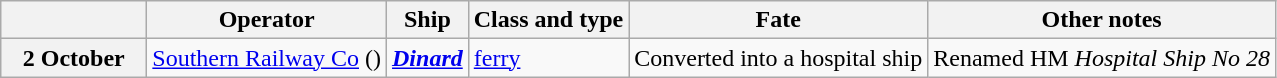<table class="wikitable">
<tr>
<th width="90"></th>
<th>Operator</th>
<th>Ship</th>
<th>Class and type</th>
<th>Fate</th>
<th>Other notes</th>
</tr>
<tr ---->
<th>2 October</th>
<td><a href='#'>Southern Railway Co</a> ()</td>
<td><a href='#'><strong><em>Dinard</em></strong></a></td>
<td><a href='#'>ferry</a></td>
<td>Converted into a hospital ship</td>
<td>Renamed HM <em>Hospital Ship No 28</em></td>
</tr>
</table>
